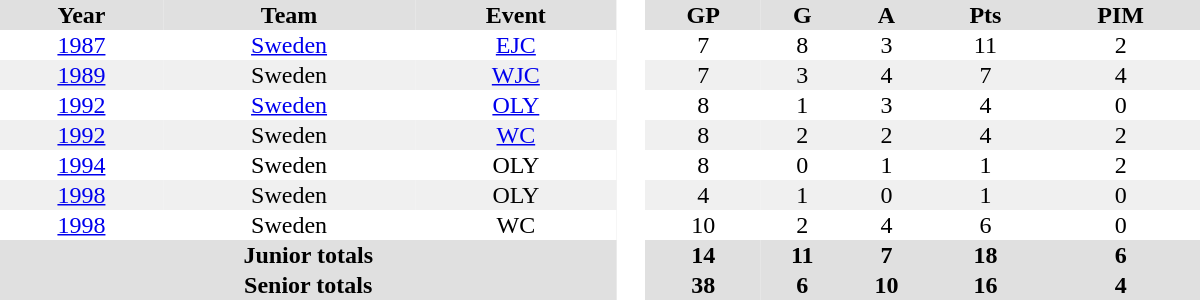<table border="0" cellpadding="1" cellspacing="0" style="text-align:center; width:50em">
<tr ALIGN="center" bgcolor="#e0e0e0">
<th>Year</th>
<th>Team</th>
<th>Event</th>
<th rowspan="99" bgcolor="#ffffff"> </th>
<th>GP</th>
<th>G</th>
<th>A</th>
<th>Pts</th>
<th>PIM</th>
</tr>
<tr>
<td><a href='#'>1987</a></td>
<td><a href='#'>Sweden</a></td>
<td><a href='#'>EJC</a></td>
<td>7</td>
<td>8</td>
<td>3</td>
<td>11</td>
<td>2</td>
</tr>
<tr bgcolor="#f0f0f0">
<td><a href='#'>1989</a></td>
<td>Sweden</td>
<td><a href='#'>WJC</a></td>
<td>7</td>
<td>3</td>
<td>4</td>
<td>7</td>
<td>4</td>
</tr>
<tr>
<td><a href='#'>1992</a></td>
<td><a href='#'>Sweden</a></td>
<td><a href='#'>OLY</a></td>
<td>8</td>
<td>1</td>
<td>3</td>
<td>4</td>
<td>0</td>
</tr>
<tr bgcolor="#f0f0f0">
<td><a href='#'>1992</a></td>
<td>Sweden</td>
<td><a href='#'>WC</a></td>
<td>8</td>
<td>2</td>
<td>2</td>
<td>4</td>
<td>2</td>
</tr>
<tr>
<td><a href='#'>1994</a></td>
<td>Sweden</td>
<td>OLY</td>
<td>8</td>
<td>0</td>
<td>1</td>
<td>1</td>
<td>2</td>
</tr>
<tr bgcolor="#f0f0f0">
<td><a href='#'>1998</a></td>
<td>Sweden</td>
<td>OLY</td>
<td>4</td>
<td>1</td>
<td>0</td>
<td>1</td>
<td>0</td>
</tr>
<tr>
<td><a href='#'>1998</a></td>
<td>Sweden</td>
<td>WC</td>
<td>10</td>
<td>2</td>
<td>4</td>
<td>6</td>
<td>0</td>
</tr>
<tr bgcolor="#e0e0e0">
<th colspan=3>Junior totals</th>
<th>14</th>
<th>11</th>
<th>7</th>
<th>18</th>
<th>6</th>
</tr>
<tr bgcolor="#e0e0e0">
<th colspan=3>Senior totals</th>
<th>38</th>
<th>6</th>
<th>10</th>
<th>16</th>
<th>4</th>
</tr>
</table>
